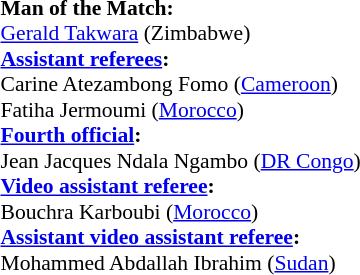<table style="width:100%; font-size:90%;">
<tr>
<td><br><strong>Man of the Match:</strong>
<br><a href='#'>Gerald Takwara</a> (Zimbabwe)<br><strong><a href='#'>Assistant referees</a>:</strong>	
<br>Carine Atezambong Fomo (<a href='#'>Cameroon</a>)
<br>Fatiha Jermoumi (<a href='#'>Morocco</a>)
<br><strong><a href='#'>Fourth official</a>:</strong>
<br>Jean Jacques Ndala Ngambo (<a href='#'>DR Congo</a>)
<br><strong><a href='#'>Video assistant referee</a>:</strong>
<br>Bouchra Karboubi (<a href='#'>Morocco</a>)
<br><strong><a href='#'>Assistant video assistant referee</a>:</strong>
<br>Mohammed Abdallah Ibrahim (<a href='#'>Sudan</a>)</td>
</tr>
</table>
